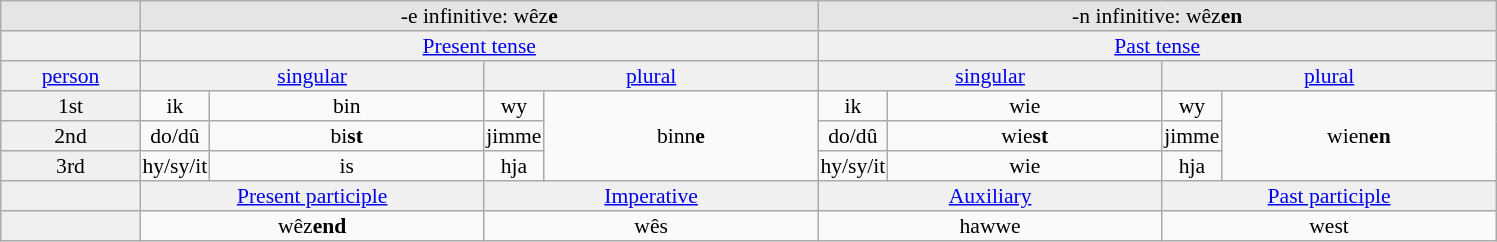<table style="background:#FAFAFA; width:750; margin-bottom:1em; border: 1px solid #AAAAAA; font-size:90%; border-collapse:collapse;" rules="all">
<tr>
<td width=90 bgcolor=#E5E5E5></td>
<td colspan=4 align=center bgcolor=#E5E5E5>-e infinitive: wêz<strong>e</strong></td>
<td colspan=4 align=center bgcolor=#E5E5E5>-n infinitive: wêz<strong>en</strong></td>
</tr>
<tr>
<td colspan=1 bgcolor=#F0F0F0></td>
<td colspan=4 width=360 align=center bgcolor=#F0F0F0><a href='#'>Present tense</a></td>
<td colspan=4 width=360 align=center bgcolor=#F0F0F0><a href='#'>Past tense</a></td>
</tr>
<tr>
<td align=center bgcolor=#F0F0F0><a href='#'>person</a></td>
<td colspan=2 width=180 align=center bgcolor=#F0F0F0><a href='#'>singular</a></td>
<td colspan=2 width=180 align=center bgcolor=#F0F0F0><a href='#'>plural</a></td>
<td colspan=2 width=180 align=center bgcolor=#F0F0F0><a href='#'>singular</a></td>
<td colspan=2 width=180 align=center bgcolor=#F0F0F0><a href='#'>plural</a></td>
</tr>
<tr>
<td align=center bgcolor=#F0F0F0>1st</td>
<td width=30 align=center>ik</td>
<td width=180 align=center>bin</td>
<td width=30 align=center>wy</td>
<td rowspan=3 width=180 align=center>binn<strong>e</strong></td>
<td width=30 align=center>ik</td>
<td width=180 align=center>wie</td>
<td width=30 align=center>wy</td>
<td rowspan=3 width=180 align=center>wien<strong>en</strong></td>
</tr>
<tr>
<td align=center bgcolor=#F0F0F0>2nd</td>
<td width=30 align=center>do/dû</td>
<td width=180 align=center>bi<strong>st</strong></td>
<td width=30 align=center>jimme</td>
<td width=30 align=center>do/dû</td>
<td width=180 align=center>wie<strong>st</strong></td>
<td width=30 align=center>jimme</td>
</tr>
<tr>
<td align=center bgcolor=#F0F0F0>3rd</td>
<td width=30 align=center>hy/sy/it</td>
<td width=180 align=center>is</td>
<td width=30 align=center>hja</td>
<td width=30 align=center>hy/sy/it</td>
<td width=180 align=center>wie</td>
<td width=30 align=center>hja</td>
</tr>
<tr>
<td colspan=1 bgcolor=#F0F0F0></td>
<td colspan=2 width=180 align=center bgcolor=#F0F0F0><a href='#'>Present participle</a></td>
<td colspan=2 width=180 align=center bgcolor=#F0F0F0><a href='#'>Imperative</a></td>
<td colspan=2 width=180 align=center bgcolor=#F0F0F0><a href='#'>Auxiliary</a></td>
<td colspan=2 width=180 align=center bgcolor=#F0F0F0><a href='#'>Past participle</a></td>
</tr>
<tr>
<td colspan=1 bgcolor=#F0F0F0></td>
<td colspan=2 width=180 align=center>wêz<strong>end</strong></td>
<td colspan=2 width=180 align=center>wês</td>
<td colspan=2 width=180 align=center>hawwe</td>
<td colspan=2 width=180 align=center>west</td>
</tr>
</table>
